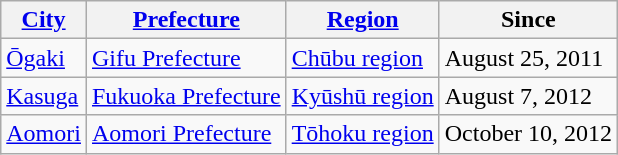<table class="wikitable">
<tr>
<th><a href='#'>City</a></th>
<th><a href='#'>Prefecture</a></th>
<th><a href='#'>Region</a></th>
<th>Since</th>
</tr>
<tr>
<td><a href='#'>Ōgaki</a></td>
<td><a href='#'>Gifu Prefecture</a></td>
<td><a href='#'>Chūbu region</a></td>
<td>August 25, 2011</td>
</tr>
<tr>
<td><a href='#'>Kasuga</a></td>
<td><a href='#'>Fukuoka Prefecture</a></td>
<td><a href='#'>Kyūshū region</a></td>
<td>August 7, 2012</td>
</tr>
<tr>
<td><a href='#'>Aomori</a></td>
<td><a href='#'>Aomori Prefecture</a></td>
<td><a href='#'>Tōhoku region</a></td>
<td>October 10, 2012</td>
</tr>
</table>
